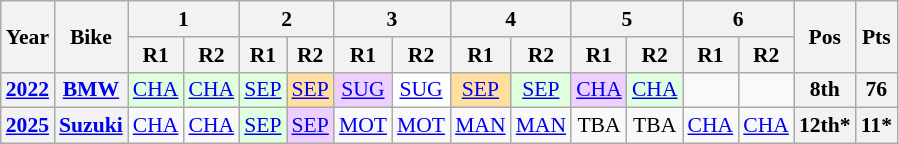<table class="wikitable" style="text-align:center; font-size:90%">
<tr>
<th valign="middle" rowspan=2>Year</th>
<th valign="middle" rowspan=2>Bike</th>
<th colspan=2>1</th>
<th colspan=2>2</th>
<th colspan=2>3</th>
<th colspan=2>4</th>
<th colspan=2>5</th>
<th colspan=2>6</th>
<th rowspan=2>Pos</th>
<th rowspan=2>Pts</th>
</tr>
<tr>
<th>R1</th>
<th>R2</th>
<th>R1</th>
<th>R2</th>
<th>R1</th>
<th>R2</th>
<th>R1</th>
<th>R2</th>
<th>R1</th>
<th>R2</th>
<th>R1</th>
<th>R2</th>
</tr>
<tr>
<th><a href='#'>2022</a></th>
<th><a href='#'>BMW</a></th>
<td style="background:#dfffdf;"><a href='#'>CHA</a><br></td>
<td style="background:#dfffdf;"><a href='#'>CHA</a><br></td>
<td style="background:#dfffdf;"><a href='#'>SEP</a><br></td>
<td style="background:#ffdf9f;"><a href='#'>SEP</a><br></td>
<td style="background:#efcfff;"><a href='#'>SUG</a><br></td>
<td style="background:#ffffff;"><a href='#'>SUG</a><br></td>
<td style="background:#ffdf9f;"><a href='#'>SEP</a><br></td>
<td style="background:#dfffdf;"><a href='#'>SEP</a><br></td>
<td style="background:#efcfff;"><a href='#'>CHA</a><br></td>
<td style="background:#dfffdf;"><a href='#'>CHA</a><br></td>
<td></td>
<td></td>
<th style="background:#;">8th</th>
<th style="background:#;">76</th>
</tr>
<tr>
<th><a href='#'>2025</a></th>
<th><a href='#'>Suzuki</a></th>
<td style="background:#;"><a href='#'>CHA</a><br></td>
<td style="background:#;"><a href='#'>CHA</a><br></td>
<td style="background:#dfffdf;"><a href='#'>SEP</a><br></td>
<td style="background:#efcfff;"><a href='#'>SEP</a><br></td>
<td style="background:#;"><a href='#'>MOT</a><br></td>
<td style="background:#;"><a href='#'>MOT</a><br></td>
<td style="background:#;"><a href='#'>MAN</a><br></td>
<td style="background:#;"><a href='#'>MAN</a><br></td>
<td style="background:#;">TBA<br></td>
<td style="background:#;">TBA<br></td>
<td style="background:#;"><a href='#'>CHA</a><br></td>
<td style="background:#;"><a href='#'>CHA</a><br></td>
<th>12th*</th>
<th>11*</th>
</tr>
</table>
